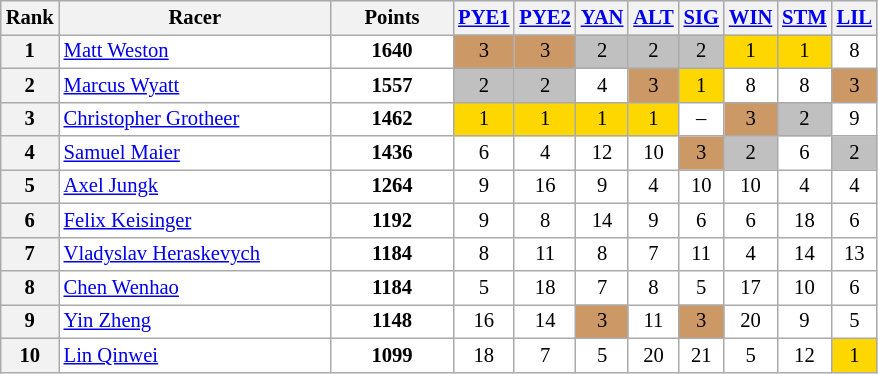<table class="wikitable plainrowheaders" style="background:#fff; font-size:86%; line-height:16px; border:grey solid 1px; border-collapse:collapse; text-align:center">
<tr style="background-color: #E4E4E4;">
<th scope="col">Rank</th>
<th scope="col" style="width:175px">Racer</th>
<th style="width:75px">Points</th>
<th scope="col"> <a href='#'>PYE1</a></th>
<th scope="col"> <a href='#'>PYE2</a></th>
<th scope="col"> <a href='#'>YAN</a></th>
<th scope="col"> <a href='#'>ALT</a></th>
<th scope="col"> <a href='#'>SIG</a></th>
<th scope="col"> <a href='#'>WIN</a></th>
<th scope="col"> <a href='#'>STM</a></th>
<th scope="col"> <a href='#'>LIL</a></th>
</tr>
<tr>
<th>1</th>
<td style="text-align:left"> <a href='#'>Matt Weston</a></td>
<td><strong>1640</strong></td>
<td style="background:#c96">3</td>
<td style="background:#c96">3</td>
<td style="background:silver">2</td>
<td style="background:silver">2</td>
<td style="background:silver">2</td>
<td style="background:gold">1</td>
<td style="background:gold">1</td>
<td>8</td>
</tr>
<tr>
<th>2</th>
<td style="text-align:left"> <a href='#'>Marcus Wyatt</a></td>
<td><strong>1557</strong></td>
<td style="background:silver">2</td>
<td style="background:silver">2</td>
<td>4</td>
<td style="background:#c96">3</td>
<td style="background:gold">1</td>
<td>8</td>
<td>8</td>
<td style="background:#c96">3</td>
</tr>
<tr>
<th>3</th>
<td style="text-align:left"> <a href='#'>Christopher Grotheer</a></td>
<td><strong>1462</strong></td>
<td style="background:gold">1</td>
<td style="background:gold">1</td>
<td style="background:gold">1</td>
<td style="background:gold">1</td>
<td>–</td>
<td style="background:#c96">3</td>
<td style="background:silver">2</td>
<td>9</td>
</tr>
<tr>
<th>4</th>
<td style="text-align:left"> <a href='#'>Samuel Maier</a></td>
<td><strong>1436</strong></td>
<td>6</td>
<td>4</td>
<td>12</td>
<td>10</td>
<td style="background:#c96">3</td>
<td style="background:silver">2</td>
<td>6</td>
<td style="background:silver">2</td>
</tr>
<tr>
<th>5</th>
<td style="text-align:left"> <a href='#'>Axel Jungk</a></td>
<td><strong>1264</strong></td>
<td>9</td>
<td>16</td>
<td>9</td>
<td>4</td>
<td>10</td>
<td>10</td>
<td>4</td>
<td>4</td>
</tr>
<tr>
<th>6</th>
<td style="text-align:left"> <a href='#'>Felix Keisinger</a></td>
<td><strong>1192</strong></td>
<td>9</td>
<td>8</td>
<td>14</td>
<td>9</td>
<td>6</td>
<td>6</td>
<td>18</td>
<td>6</td>
</tr>
<tr>
<th>7</th>
<td style="text-align:left"> <a href='#'>Vladyslav Heraskevych</a></td>
<td><strong>1184</strong></td>
<td>8</td>
<td>11</td>
<td>8</td>
<td>7</td>
<td>11</td>
<td>4</td>
<td>14</td>
<td>13</td>
</tr>
<tr>
<th>8</th>
<td style="text-align:left"> <a href='#'>Chen Wenhao</a></td>
<td><strong>1184</strong></td>
<td>5</td>
<td>18</td>
<td>7</td>
<td>8</td>
<td>5</td>
<td>17</td>
<td>10</td>
<td>6</td>
</tr>
<tr>
<th>9</th>
<td style="text-align:left"> <a href='#'>Yin Zheng</a></td>
<td><strong>1148</strong></td>
<td>16</td>
<td>14</td>
<td style="background:#c96">3</td>
<td>11</td>
<td style="background:#c96">3</td>
<td>20</td>
<td>9</td>
<td>5</td>
</tr>
<tr>
<th>10</th>
<td style="text-align:left"> <a href='#'>Lin Qinwei</a></td>
<td><strong>1099</strong></td>
<td>18</td>
<td>7</td>
<td>5</td>
<td>20</td>
<td>21</td>
<td>5</td>
<td>12</td>
<td style="background:gold">1 </td>
</tr>
</table>
